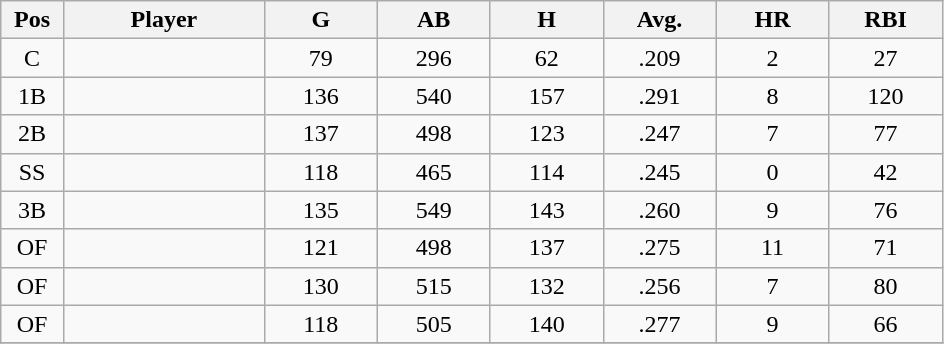<table class="wikitable sortable">
<tr>
<th bgcolor="#DDDDFF" width="5%">Pos</th>
<th bgcolor="#DDDDFF" width="16%">Player</th>
<th bgcolor="#DDDDFF" width="9%">G</th>
<th bgcolor="#DDDDFF" width="9%">AB</th>
<th bgcolor="#DDDDFF" width="9%">H</th>
<th bgcolor="#DDDDFF" width="9%">Avg.</th>
<th bgcolor="#DDDDFF" width="9%">HR</th>
<th bgcolor="#DDDDFF" width="9%">RBI</th>
</tr>
<tr align="center">
<td>C</td>
<td></td>
<td>79</td>
<td>296</td>
<td>62</td>
<td>.209</td>
<td>2</td>
<td>27</td>
</tr>
<tr align="center">
<td>1B</td>
<td></td>
<td>136</td>
<td>540</td>
<td>157</td>
<td>.291</td>
<td>8</td>
<td>120</td>
</tr>
<tr align="center">
<td>2B</td>
<td></td>
<td>137</td>
<td>498</td>
<td>123</td>
<td>.247</td>
<td>7</td>
<td>77</td>
</tr>
<tr align="center">
<td>SS</td>
<td></td>
<td>118</td>
<td>465</td>
<td>114</td>
<td>.245</td>
<td>0</td>
<td>42</td>
</tr>
<tr align="center">
<td>3B</td>
<td></td>
<td>135</td>
<td>549</td>
<td>143</td>
<td>.260</td>
<td>9</td>
<td>76</td>
</tr>
<tr align="center">
<td>OF</td>
<td></td>
<td>121</td>
<td>498</td>
<td>137</td>
<td>.275</td>
<td>11</td>
<td>71</td>
</tr>
<tr align="center">
<td>OF</td>
<td></td>
<td>130</td>
<td>515</td>
<td>132</td>
<td>.256</td>
<td>7</td>
<td>80</td>
</tr>
<tr align="center">
<td>OF</td>
<td></td>
<td>118</td>
<td>505</td>
<td>140</td>
<td>.277</td>
<td>9</td>
<td>66</td>
</tr>
<tr align="center">
</tr>
</table>
